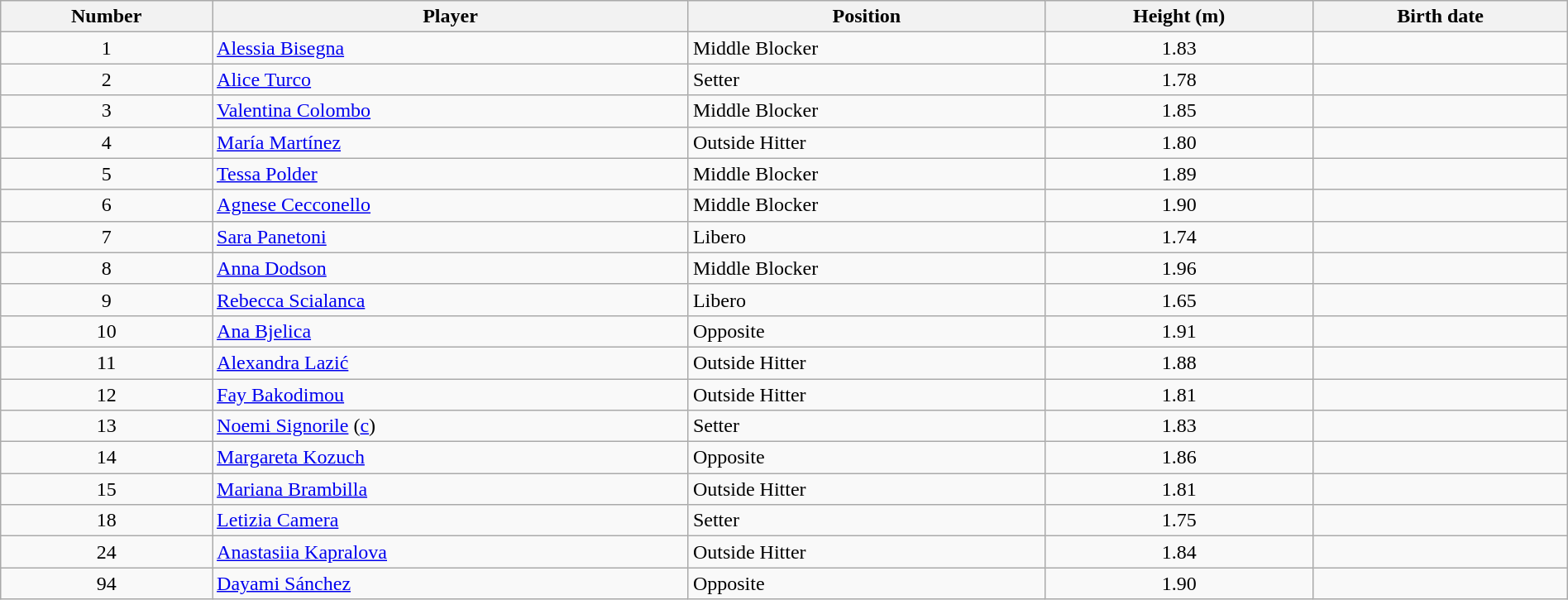<table class="wikitable" style="width:100%;">
<tr>
<th>Number</th>
<th>Player</th>
<th>Position</th>
<th>Height (m)</th>
<th>Birth date</th>
</tr>
<tr>
<td align=center>1</td>
<td> <a href='#'>Alessia Bisegna</a></td>
<td>Middle Blocker</td>
<td align=center>1.83</td>
<td></td>
</tr>
<tr>
<td align=center>2</td>
<td> <a href='#'>Alice Turco</a></td>
<td>Setter</td>
<td align=center>1.78</td>
<td></td>
</tr>
<tr>
<td align=center>3</td>
<td> <a href='#'>Valentina Colombo</a></td>
<td>Middle Blocker</td>
<td align=center>1.85</td>
<td></td>
</tr>
<tr>
<td align=center>4</td>
<td> <a href='#'>María Martínez</a></td>
<td>Outside Hitter</td>
<td align=center>1.80</td>
<td></td>
</tr>
<tr>
<td align=center>5</td>
<td> <a href='#'>Tessa Polder</a></td>
<td>Middle Blocker</td>
<td align=center>1.89</td>
<td></td>
</tr>
<tr>
<td align=center>6</td>
<td> <a href='#'>Agnese Cecconello</a></td>
<td>Middle Blocker</td>
<td align=center>1.90</td>
<td></td>
</tr>
<tr>
<td align=center>7</td>
<td> <a href='#'>Sara Panetoni</a></td>
<td>Libero</td>
<td align=center>1.74</td>
<td></td>
</tr>
<tr>
<td align=center>8</td>
<td> <a href='#'>Anna Dodson</a></td>
<td>Middle Blocker</td>
<td align=center>1.96</td>
<td></td>
</tr>
<tr>
<td align=center>9</td>
<td> <a href='#'>Rebecca Scialanca</a></td>
<td>Libero</td>
<td align=center>1.65</td>
<td></td>
</tr>
<tr>
<td align=center>10</td>
<td> <a href='#'>Ana Bjelica</a></td>
<td>Opposite</td>
<td align=center>1.91</td>
<td></td>
</tr>
<tr>
<td align=center>11</td>
<td> <a href='#'>Alexandra Lazić</a></td>
<td>Outside Hitter</td>
<td align=center>1.88</td>
<td></td>
</tr>
<tr>
<td align=center>12</td>
<td> <a href='#'>Fay Bakodimou</a></td>
<td>Outside Hitter</td>
<td align=center>1.81</td>
<td></td>
</tr>
<tr>
<td align=center>13</td>
<td> <a href='#'>Noemi Signorile</a> (<a href='#'>c</a>)</td>
<td>Setter</td>
<td align=center>1.83</td>
<td></td>
</tr>
<tr>
<td align=center>14</td>
<td> <a href='#'>Margareta Kozuch</a></td>
<td>Opposite</td>
<td align=center>1.86</td>
<td></td>
</tr>
<tr>
<td align=center>15</td>
<td> <a href='#'>Mariana Brambilla</a></td>
<td>Outside Hitter</td>
<td align=center>1.81</td>
<td></td>
</tr>
<tr>
<td align=center>18</td>
<td> <a href='#'>Letizia Camera</a></td>
<td>Setter</td>
<td align=center>1.75</td>
<td></td>
</tr>
<tr>
<td align=center>24</td>
<td> <a href='#'>Anastasiia Kapralova</a></td>
<td>Outside Hitter</td>
<td align=center>1.84</td>
<td></td>
</tr>
<tr>
<td align=center>94</td>
<td> <a href='#'>Dayami Sánchez</a></td>
<td>Opposite</td>
<td align=center>1.90</td>
<td></td>
</tr>
</table>
